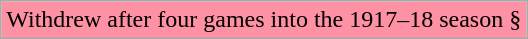<table class="wikitable">
<tr>
<td style="background-color:#FF91A4;">Withdrew after four games into the 1917–18 season §</td>
</tr>
</table>
